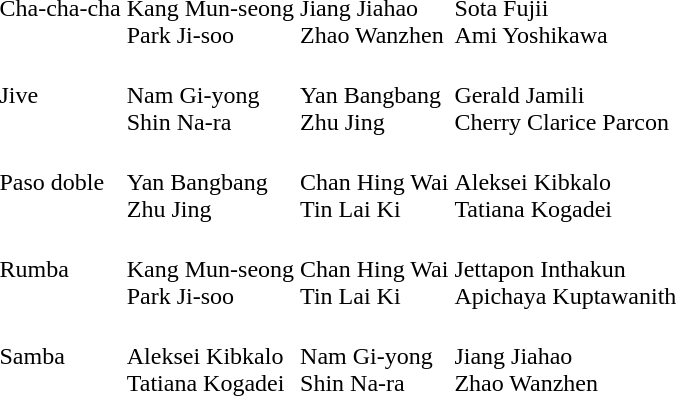<table>
<tr>
<td>Cha-cha-cha</td>
<td><br>Kang Mun-seong<br>Park Ji-soo</td>
<td><br>Jiang Jiahao<br>Zhao Wanzhen</td>
<td><br>Sota Fujii<br>Ami Yoshikawa</td>
</tr>
<tr>
<td>Jive</td>
<td><br>Nam Gi-yong<br>Shin Na-ra</td>
<td><br>Yan Bangbang<br>Zhu Jing</td>
<td><br>Gerald Jamili<br>Cherry Clarice Parcon</td>
</tr>
<tr>
<td>Paso doble</td>
<td><br>Yan Bangbang<br>Zhu Jing</td>
<td><br>Chan Hing Wai<br>Tin Lai Ki</td>
<td><br>Aleksei Kibkalo<br>Tatiana Kogadei</td>
</tr>
<tr>
<td>Rumba</td>
<td><br>Kang Mun-seong<br>Park Ji-soo</td>
<td><br>Chan Hing Wai<br>Tin Lai Ki</td>
<td><br>Jettapon Inthakun<br>Apichaya Kuptawanith</td>
</tr>
<tr>
<td>Samba</td>
<td><br>Aleksei Kibkalo<br>Tatiana Kogadei</td>
<td><br>Nam Gi-yong<br>Shin Na-ra</td>
<td><br>Jiang Jiahao<br>Zhao Wanzhen</td>
</tr>
</table>
